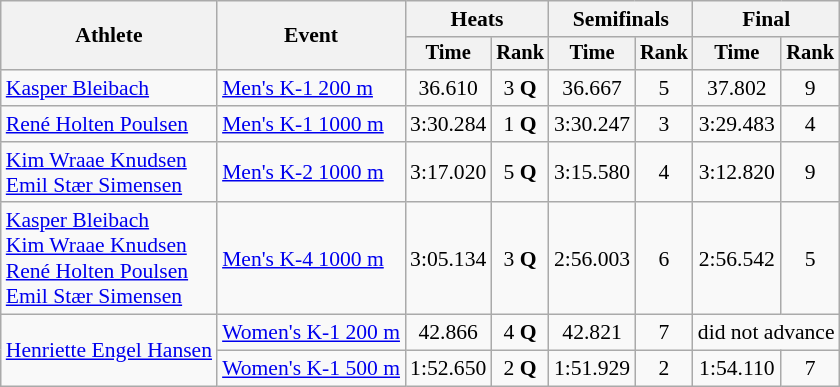<table class="wikitable" style="font-size:90%">
<tr>
<th rowspan="2">Athlete</th>
<th rowspan="2">Event</th>
<th colspan=2>Heats</th>
<th colspan=2>Semifinals</th>
<th colspan=2>Final</th>
</tr>
<tr style="font-size:95%">
<th>Time</th>
<th>Rank</th>
<th>Time</th>
<th>Rank</th>
<th>Time</th>
<th>Rank</th>
</tr>
<tr align=center>
<td align=left><a href='#'>Kasper Bleibach</a></td>
<td align=left><a href='#'>Men's K-1 200 m</a></td>
<td>36.610</td>
<td>3 <strong>Q</strong></td>
<td>36.667</td>
<td>5 <strong></strong></td>
<td>37.802</td>
<td>9</td>
</tr>
<tr align=center>
<td align=left><a href='#'>René Holten Poulsen</a></td>
<td align=left><a href='#'>Men's K-1 1000 m</a></td>
<td>3:30.284</td>
<td>1 <strong>Q</strong></td>
<td>3:30.247</td>
<td>3 <strong></strong></td>
<td>3:29.483</td>
<td>4</td>
</tr>
<tr align=center>
<td align=left><a href='#'>Kim Wraae Knudsen</a><br><a href='#'>Emil Stær Simensen</a></td>
<td align=left><a href='#'>Men's K-2 1000 m</a></td>
<td>3:17.020</td>
<td>5 <strong>Q</strong></td>
<td>3:15.580</td>
<td>4 <strong></strong></td>
<td>3:12.820</td>
<td>9</td>
</tr>
<tr align=center>
<td align=left><a href='#'>Kasper Bleibach</a><br><a href='#'>Kim Wraae Knudsen</a><br><a href='#'>René Holten Poulsen</a><br><a href='#'>Emil Stær Simensen</a></td>
<td align=left><a href='#'>Men's K-4 1000 m</a></td>
<td>3:05.134</td>
<td>3 <strong>Q</strong></td>
<td>2:56.003</td>
<td>6 <strong></strong></td>
<td>2:56.542</td>
<td>5</td>
</tr>
<tr align=center>
<td align=left rowspan=2><a href='#'>Henriette Engel Hansen</a></td>
<td align=left><a href='#'>Women's K-1 200 m</a></td>
<td>42.866</td>
<td>4 <strong>Q</strong></td>
<td>42.821</td>
<td>7</td>
<td colspan="2">did not advance</td>
</tr>
<tr align=center>
<td align=left><a href='#'>Women's K-1 500 m</a></td>
<td>1:52.650</td>
<td>2 <strong>Q</strong></td>
<td>1:51.929</td>
<td>2 <strong></strong></td>
<td>1:54.110</td>
<td>7</td>
</tr>
</table>
